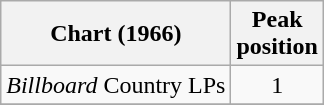<table class="wikitable">
<tr>
<th>Chart (1966)</th>
<th>Peak<br>position</th>
</tr>
<tr>
<td><em>Billboard</em> Country LPs</td>
<td align="center">1</td>
</tr>
<tr>
</tr>
</table>
